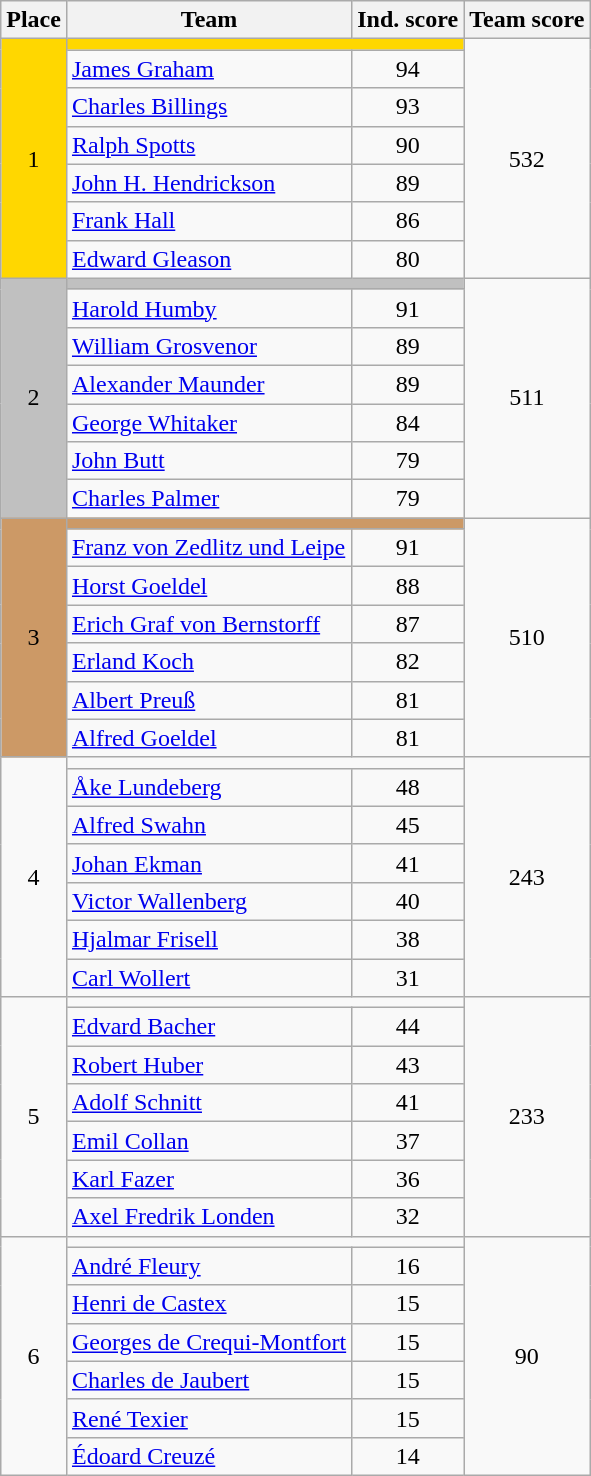<table class=wikitable style="text-align:center">
<tr>
<th>Place</th>
<th>Team</th>
<th>Ind. score</th>
<th>Team score</th>
</tr>
<tr>
<td rowspan=7 bgcolor=gold>1</td>
<td colspan=2 align=left bgcolor=gold></td>
<td rowspan=7>532</td>
</tr>
<tr>
<td align=left><a href='#'>James Graham</a></td>
<td>94</td>
</tr>
<tr>
<td align=left><a href='#'>Charles Billings</a></td>
<td>93</td>
</tr>
<tr>
<td align=left><a href='#'>Ralph Spotts</a></td>
<td>90</td>
</tr>
<tr>
<td align=left><a href='#'>John H. Hendrickson</a></td>
<td>89</td>
</tr>
<tr>
<td align=left><a href='#'>Frank Hall</a></td>
<td>86</td>
</tr>
<tr>
<td align=left><a href='#'>Edward Gleason</a></td>
<td>80</td>
</tr>
<tr>
<td rowspan=7 bgcolor=silver>2</td>
<td colspan=2 align=left bgcolor=silver></td>
<td rowspan=7>511</td>
</tr>
<tr>
<td align=left><a href='#'>Harold Humby</a></td>
<td>91</td>
</tr>
<tr>
<td align=left><a href='#'>William Grosvenor</a></td>
<td>89</td>
</tr>
<tr>
<td align=left><a href='#'>Alexander Maunder</a></td>
<td>89</td>
</tr>
<tr>
<td align=left><a href='#'>George Whitaker</a></td>
<td>84</td>
</tr>
<tr>
<td align=left><a href='#'>John Butt</a></td>
<td>79</td>
</tr>
<tr>
<td align=left><a href='#'>Charles Palmer</a></td>
<td>79</td>
</tr>
<tr>
<td rowspan=7 bgcolor=cc9966>3</td>
<td colspan=2 align=left bgcolor=cc9966></td>
<td rowspan=7>510</td>
</tr>
<tr>
<td align=left><a href='#'>Franz von Zedlitz und Leipe</a></td>
<td>91</td>
</tr>
<tr>
<td align=left><a href='#'>Horst Goeldel</a></td>
<td>88</td>
</tr>
<tr>
<td align=left><a href='#'>Erich Graf von Bernstorff</a></td>
<td>87</td>
</tr>
<tr>
<td align=left><a href='#'>Erland Koch</a></td>
<td>82</td>
</tr>
<tr>
<td align=left><a href='#'>Albert Preuß</a></td>
<td>81</td>
</tr>
<tr>
<td align=left><a href='#'>Alfred Goeldel</a></td>
<td>81</td>
</tr>
<tr>
<td rowspan=7>4</td>
<td colspan=2 align=left></td>
<td rowspan=7>243</td>
</tr>
<tr>
<td align=left><a href='#'>Åke Lundeberg</a></td>
<td>48</td>
</tr>
<tr>
<td align=left><a href='#'>Alfred Swahn</a></td>
<td>45</td>
</tr>
<tr>
<td align=left><a href='#'>Johan Ekman</a></td>
<td>41</td>
</tr>
<tr>
<td align=left><a href='#'>Victor Wallenberg</a></td>
<td>40</td>
</tr>
<tr>
<td align=left><a href='#'>Hjalmar Frisell</a></td>
<td>38</td>
</tr>
<tr>
<td align=left><a href='#'>Carl Wollert</a></td>
<td>31</td>
</tr>
<tr>
<td rowspan=7>5</td>
<td colspan=2 align=left></td>
<td rowspan=7>233</td>
</tr>
<tr>
<td align=left><a href='#'>Edvard Bacher</a></td>
<td>44</td>
</tr>
<tr>
<td align=left><a href='#'>Robert Huber</a></td>
<td>43</td>
</tr>
<tr>
<td align=left><a href='#'>Adolf Schnitt</a></td>
<td>41</td>
</tr>
<tr>
<td align=left><a href='#'>Emil Collan</a></td>
<td>37</td>
</tr>
<tr>
<td align=left><a href='#'>Karl Fazer</a></td>
<td>36</td>
</tr>
<tr>
<td align=left><a href='#'>Axel Fredrik Londen</a></td>
<td>32</td>
</tr>
<tr>
<td rowspan=7>6</td>
<td colspan=2 align=left></td>
<td rowspan=7>90</td>
</tr>
<tr>
<td align=left><a href='#'>André Fleury</a></td>
<td>16</td>
</tr>
<tr>
<td align=left><a href='#'>Henri de Castex</a></td>
<td>15</td>
</tr>
<tr>
<td align=left><a href='#'>Georges de Crequi-Montfort</a></td>
<td>15</td>
</tr>
<tr>
<td align=left><a href='#'>Charles de Jaubert</a></td>
<td>15</td>
</tr>
<tr>
<td align=left><a href='#'>René Texier</a></td>
<td>15</td>
</tr>
<tr>
<td align=left><a href='#'>Édoard Creuzé</a></td>
<td>14</td>
</tr>
</table>
